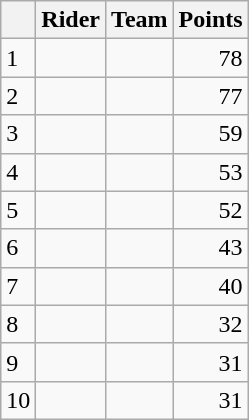<table class="wikitable">
<tr>
<th></th>
<th>Rider</th>
<th>Team</th>
<th>Points</th>
</tr>
<tr>
<td>1</td>
<td> </td>
<td></td>
<td align="right">78</td>
</tr>
<tr>
<td>2</td>
<td> </td>
<td></td>
<td align="right">77</td>
</tr>
<tr>
<td>3</td>
<td></td>
<td></td>
<td align="right">59</td>
</tr>
<tr>
<td>4</td>
<td></td>
<td></td>
<td align="right">53</td>
</tr>
<tr>
<td>5</td>
<td></td>
<td></td>
<td align="right">52</td>
</tr>
<tr>
<td>6</td>
<td></td>
<td></td>
<td align="right">43</td>
</tr>
<tr>
<td>7</td>
<td></td>
<td></td>
<td align="right">40</td>
</tr>
<tr>
<td>8</td>
<td></td>
<td></td>
<td align="right">32</td>
</tr>
<tr>
<td>9</td>
<td></td>
<td></td>
<td align="right">31</td>
</tr>
<tr>
<td>10</td>
<td></td>
<td></td>
<td align="right">31</td>
</tr>
</table>
